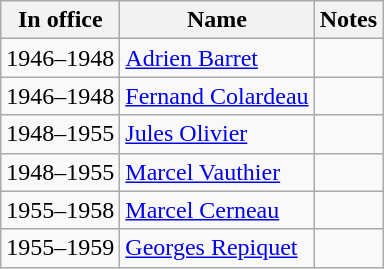<table class="wikitable sortable">
<tr>
<th>In office</th>
<th>Name</th>
<th>Notes</th>
</tr>
<tr>
<td>1946–1948</td>
<td><a href='#'>Adrien Barret</a></td>
<td></td>
</tr>
<tr>
<td>1946–1948</td>
<td><a href='#'>Fernand Colardeau</a></td>
<td></td>
</tr>
<tr>
<td>1948–1955</td>
<td><a href='#'>Jules Olivier</a></td>
<td></td>
</tr>
<tr>
<td>1948–1955</td>
<td><a href='#'>Marcel Vauthier</a></td>
<td></td>
</tr>
<tr>
<td>1955–1958</td>
<td><a href='#'>Marcel Cerneau</a></td>
<td></td>
</tr>
<tr>
<td>1955–1959</td>
<td><a href='#'>Georges Repiquet</a></td>
<td></td>
</tr>
</table>
